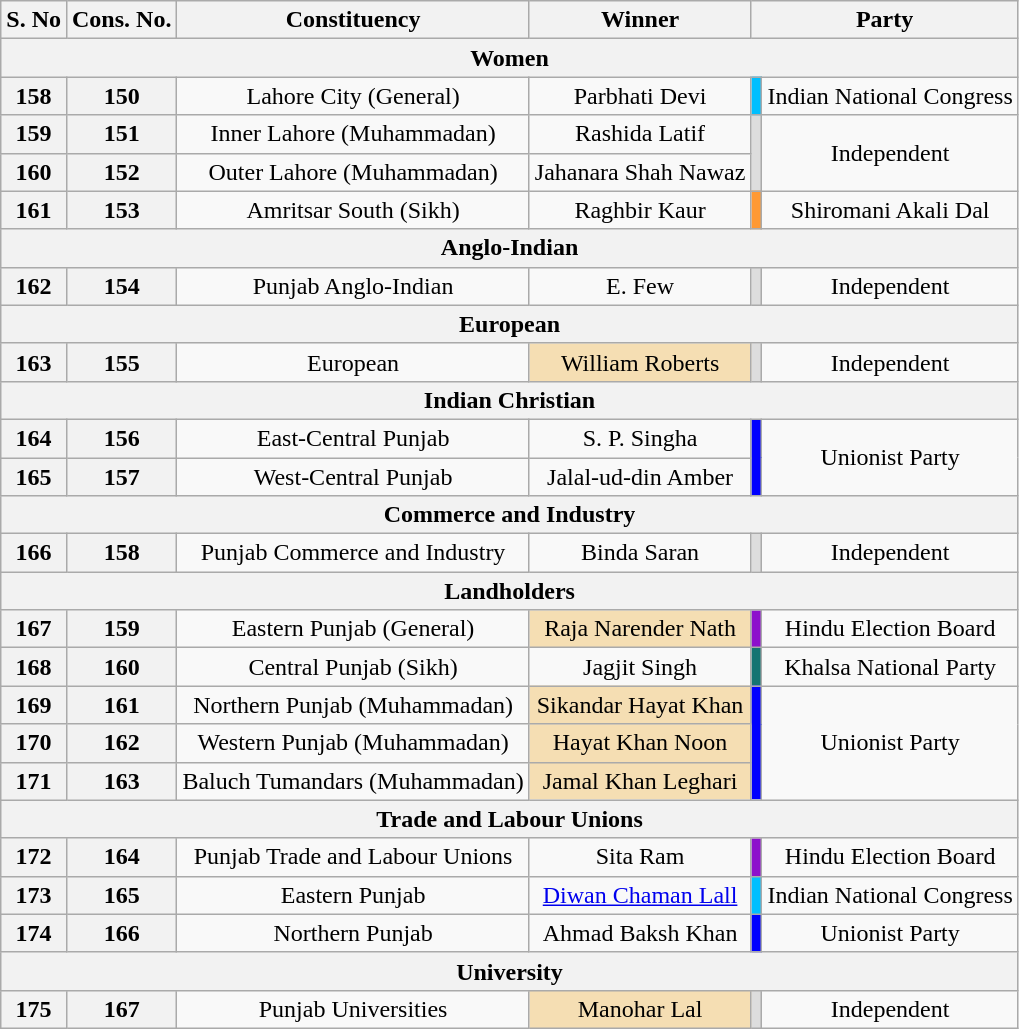<table class="wikitable" style="text-align:center">
<tr>
<th>S. No</th>
<th>Cons. No.</th>
<th>Constituency</th>
<th>Winner</th>
<th colspan=2>Party</th>
</tr>
<tr>
<th colspan=6>Women</th>
</tr>
<tr>
<th>158</th>
<th>150</th>
<td>Lahore City (General)</td>
<td>Parbhati Devi</td>
<td bgcolor=#00BFFF></td>
<td>Indian National Congress</td>
</tr>
<tr>
<th>159</th>
<th>151</th>
<td>Inner Lahore (Muhammadan)</td>
<td>Rashida Latif</td>
<td bgcolor=#DDDDDD rowspan=2></td>
<td rowspan=2>Independent</td>
</tr>
<tr>
<th>160</th>
<th>152</th>
<td>Outer Lahore (Muhammadan)</td>
<td>Jahanara Shah Nawaz</td>
</tr>
<tr>
<th>161</th>
<th>153</th>
<td>Amritsar South (Sikh)</td>
<td>Raghbir Kaur</td>
<td bgcolor=#FF9933></td>
<td>Shiromani Akali Dal</td>
</tr>
<tr>
<th colspan=6>Anglo-Indian</th>
</tr>
<tr>
<th>162</th>
<th>154</th>
<td>Punjab Anglo-Indian</td>
<td bgcolo=wheat>E. Few</td>
<td bgcolor=#DDDDDD></td>
<td>Independent</td>
</tr>
<tr>
<th colspan=6>European</th>
</tr>
<tr>
<th>163</th>
<th>155</th>
<td>European</td>
<td bgcolor=wheat>William Roberts</td>
<td bgcolor=#DDDDDD></td>
<td>Independent</td>
</tr>
<tr>
<th colspan=6>Indian Christian</th>
</tr>
<tr>
<th>164</th>
<th>156</th>
<td>East-Central Punjab</td>
<td>S. P. Singha</td>
<td bgcolor=blue rowspan=2></td>
<td rowspan=2>Unionist Party</td>
</tr>
<tr>
<th>165</th>
<th>157</th>
<td>West-Central Punjab</td>
<td>Jalal-ud-din Amber</td>
</tr>
<tr>
<th colspan=6>Commerce and Industry</th>
</tr>
<tr>
<th>166</th>
<th>158</th>
<td>Punjab Commerce and Industry</td>
<td>Binda Saran</td>
<td bgcolor=#DDDDDD></td>
<td>Independent</td>
</tr>
<tr>
<th colspan=6>Landholders</th>
</tr>
<tr>
<th>167</th>
<th>159</th>
<td>Eastern Punjab (General)</td>
<td bgcolor=wheat>Raja Narender Nath</td>
<td bgcolor=#8D0FCC></td>
<td>Hindu Election Board</td>
</tr>
<tr>
<th>168</th>
<th>160</th>
<td>Central Punjab (Sikh)</td>
<td>Jagjit Singh</td>
<td bgcolor=#147472></td>
<td>Khalsa National Party</td>
</tr>
<tr>
<th>169</th>
<th>161</th>
<td>Northern Punjab (Muhammadan)</td>
<td bgcolor=wheat>Sikandar Hayat Khan</td>
<td bgcolor=blue rowspan=3></td>
<td rowspan=3>Unionist Party</td>
</tr>
<tr>
<th>170</th>
<th>162</th>
<td>Western Punjab (Muhammadan)</td>
<td bgcolor=wheat>Hayat Khan Noon</td>
</tr>
<tr>
<th>171</th>
<th>163</th>
<td>Baluch Tumandars (Muhammadan)</td>
<td bgcolor=wheat>Jamal Khan Leghari</td>
</tr>
<tr>
<th colspan=6>Trade and Labour Unions</th>
</tr>
<tr>
<th>172</th>
<th>164</th>
<td>Punjab Trade and Labour Unions</td>
<td>Sita Ram</td>
<td bgcolor=#8D0FCC></td>
<td>Hindu Election Board</td>
</tr>
<tr>
<th>173</th>
<th>165</th>
<td>Eastern Punjab</td>
<td><a href='#'>Diwan Chaman Lall</a></td>
<td bgcolor=#00BFFF></td>
<td>Indian National Congress</td>
</tr>
<tr>
<th>174</th>
<th>166</th>
<td>Northern Punjab</td>
<td>Ahmad Baksh Khan</td>
<td bgcolor=blue></td>
<td>Unionist Party</td>
</tr>
<tr>
<th colspan=6>University</th>
</tr>
<tr>
<th>175</th>
<th>167</th>
<td>Punjab Universities</td>
<td bgcolor=wheat>Manohar Lal</td>
<td bgcolor=#DDDDDD></td>
<td>Independent</td>
</tr>
</table>
